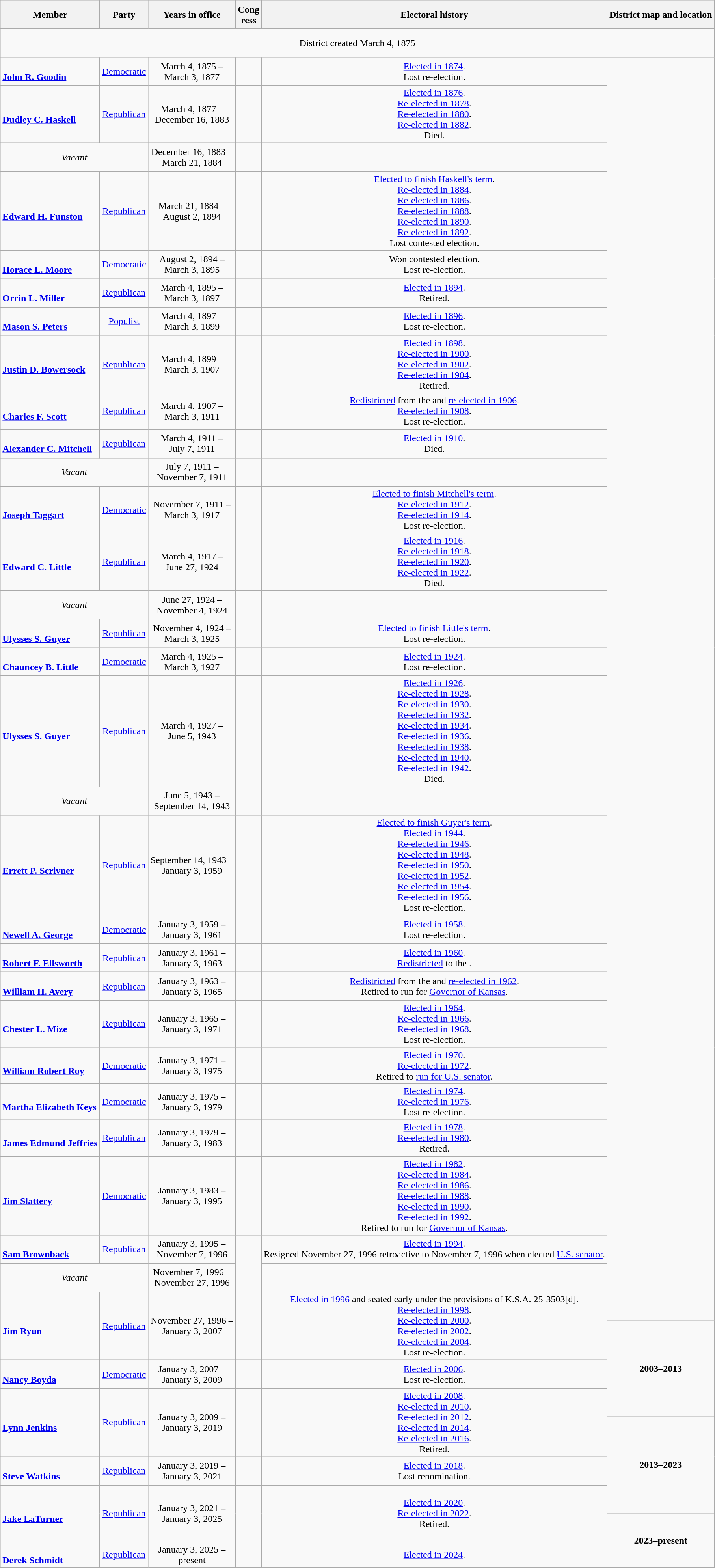<table class="wikitable" style="text-align:center;">
<tr style="height:3em">
<th>Member<br></th>
<th>Party</th>
<th>Years in office</th>
<th>Cong<br>ress</th>
<th>Electoral history</th>
<th>District map and location</th>
</tr>
<tr style="height:3em">
<td colspan=6>District created March 4, 1875</td>
</tr>
<tr style="height:3em">
<td align=left><br><strong><a href='#'>John R. Goodin</a></strong><br></td>
<td><a href='#'>Democratic</a></td>
<td nowrap>March 4, 1875 –<br>March 3, 1877</td>
<td></td>
<td><a href='#'>Elected in 1874</a>.<br>Lost re-election.</td>
<td rowspan=30></td>
</tr>
<tr style="height:3em">
<td align=left><br><strong><a href='#'>Dudley C. Haskell</a></strong><br></td>
<td><a href='#'>Republican</a></td>
<td nowrap>March 4, 1877 –<br>December 16, 1883</td>
<td></td>
<td><a href='#'>Elected in 1876</a>.<br><a href='#'>Re-elected in 1878</a>.<br><a href='#'>Re-elected in 1880</a>.<br><a href='#'>Re-elected in 1882</a>.<br>Died.</td>
</tr>
<tr style="height:3em">
<td colspan=2><em>Vacant</em></td>
<td nowrap>December 16, 1883 –<br>March 21, 1884</td>
<td></td>
<td></td>
</tr>
<tr style="height:3em">
<td align=left><br><strong><a href='#'>Edward H. Funston</a></strong><br></td>
<td><a href='#'>Republican</a></td>
<td nowrap>March 21, 1884 –<br>August 2, 1894</td>
<td></td>
<td><a href='#'>Elected to finish Haskell's term</a>.<br><a href='#'>Re-elected in 1884</a>.<br><a href='#'>Re-elected in 1886</a>.<br><a href='#'>Re-elected in 1888</a>.<br><a href='#'>Re-elected in 1890</a>.<br><a href='#'>Re-elected in 1892</a>.<br>Lost contested election.</td>
</tr>
<tr style="height:3em">
<td align=left><br><strong><a href='#'>Horace L. Moore</a></strong><br></td>
<td><a href='#'>Democratic</a></td>
<td nowrap>August 2, 1894 –<br>March 3, 1895</td>
<td></td>
<td>Won contested election.<br>Lost re-election.</td>
</tr>
<tr style="height:3em">
<td align=left><br><strong><a href='#'>Orrin L. Miller</a></strong><br></td>
<td><a href='#'>Republican</a></td>
<td nowrap>March 4, 1895 –<br>March 3, 1897</td>
<td></td>
<td><a href='#'>Elected in 1894</a>.<br>Retired.</td>
</tr>
<tr style="height:3em">
<td align=left><br><strong><a href='#'>Mason S. Peters</a></strong><br></td>
<td><a href='#'>Populist</a></td>
<td nowrap>March 4, 1897 –<br>March 3, 1899</td>
<td></td>
<td><a href='#'>Elected in 1896</a>.<br>Lost re-election.</td>
</tr>
<tr style="height:3em">
<td align=left><br><strong><a href='#'>Justin D. Bowersock</a></strong><br></td>
<td><a href='#'>Republican</a></td>
<td nowrap>March 4, 1899 –<br>March 3, 1907</td>
<td></td>
<td><a href='#'>Elected in 1898</a>.<br><a href='#'>Re-elected in 1900</a>.<br><a href='#'>Re-elected in 1902</a>.<br><a href='#'>Re-elected in 1904</a>.<br>Retired.</td>
</tr>
<tr style="height:3em">
<td align=left><br><strong><a href='#'>Charles F. Scott</a></strong><br></td>
<td><a href='#'>Republican</a></td>
<td nowrap>March 4, 1907 –<br>March 3, 1911</td>
<td></td>
<td><a href='#'>Redistricted</a> from the  and <a href='#'>re-elected in 1906</a>.<br><a href='#'>Re-elected in 1908</a>.<br>Lost re-election.</td>
</tr>
<tr style="height:3em">
<td align=left><br><strong><a href='#'>Alexander C. Mitchell</a></strong><br></td>
<td><a href='#'>Republican</a></td>
<td nowrap>March 4, 1911 –<br>July 7, 1911</td>
<td></td>
<td><a href='#'>Elected in 1910</a>.<br>Died.</td>
</tr>
<tr style="height:3em">
<td colspan=2><em>Vacant</em></td>
<td nowrap>July 7, 1911 –<br>November 7, 1911</td>
<td></td>
<td></td>
</tr>
<tr style="height:3em">
<td align=left><br><strong><a href='#'>Joseph Taggart</a></strong><br></td>
<td><a href='#'>Democratic</a></td>
<td nowrap>November 7, 1911 –<br>March 3, 1917</td>
<td></td>
<td><a href='#'>Elected to finish Mitchell's term</a>.<br><a href='#'>Re-elected in 1912</a>.<br><a href='#'>Re-elected in 1914</a>.<br>Lost re-election.</td>
</tr>
<tr style="height:3em">
<td align=left><br><strong><a href='#'>Edward C. Little</a></strong><br></td>
<td><a href='#'>Republican</a></td>
<td nowrap>March 4, 1917 –<br>June 27, 1924</td>
<td></td>
<td><a href='#'>Elected in 1916</a>.<br><a href='#'>Re-elected in 1918</a>.<br><a href='#'>Re-elected in 1920</a>.<br><a href='#'>Re-elected in 1922</a>.<br>Died.</td>
</tr>
<tr style="height:3em">
<td colspan=2><em>Vacant</em></td>
<td nowrap>June 27, 1924 –<br>November 4, 1924</td>
<td rowspan=2></td>
<td></td>
</tr>
<tr style="height:3em">
<td align=left><br><strong><a href='#'>Ulysses S. Guyer</a></strong><br></td>
<td><a href='#'>Republican</a></td>
<td nowrap>November 4, 1924 –<br>March 3, 1925</td>
<td><a href='#'>Elected to finish Little's term</a>.<br>Lost re-election.</td>
</tr>
<tr style="height:3em">
<td align=left><br><strong><a href='#'>Chauncey B. Little</a></strong><br></td>
<td><a href='#'>Democratic</a></td>
<td nowrap>March 4, 1925 –<br>March 3, 1927</td>
<td></td>
<td><a href='#'>Elected in 1924</a>.<br>Lost re-election.</td>
</tr>
<tr style="height:3em">
<td align=left><br><strong><a href='#'>Ulysses S. Guyer</a></strong><br></td>
<td><a href='#'>Republican</a></td>
<td nowrap>March 4, 1927 –<br>June 5, 1943</td>
<td></td>
<td><a href='#'>Elected in 1926</a>.<br><a href='#'>Re-elected in 1928</a>.<br><a href='#'>Re-elected in 1930</a>.<br><a href='#'>Re-elected in 1932</a>.<br><a href='#'>Re-elected in 1934</a>.<br><a href='#'>Re-elected in 1936</a>.<br><a href='#'>Re-elected in 1938</a>.<br><a href='#'>Re-elected in 1940</a>.<br><a href='#'>Re-elected in 1942</a>.<br>Died.</td>
</tr>
<tr style="height:3em">
<td colspan=2><em>Vacant</em></td>
<td nowrap>June 5, 1943 –<br>September 14, 1943</td>
<td></td>
<td></td>
</tr>
<tr style="height:3em">
<td align=left><br><strong><a href='#'>Errett P. Scrivner</a></strong><br></td>
<td><a href='#'>Republican</a></td>
<td nowrap>September 14, 1943 –<br>January 3, 1959</td>
<td></td>
<td><a href='#'>Elected to finish Guyer's term</a>.<br><a href='#'>Elected in 1944</a>.<br><a href='#'>Re-elected in 1946</a>.<br><a href='#'>Re-elected in 1948</a>.<br><a href='#'>Re-elected in 1950</a>.<br><a href='#'>Re-elected in 1952</a>.<br><a href='#'>Re-elected in 1954</a>.<br><a href='#'>Re-elected in 1956</a>.<br>Lost re-election.</td>
</tr>
<tr style="height:3em">
<td align=left><br><strong><a href='#'>Newell A. George</a></strong><br></td>
<td><a href='#'>Democratic</a></td>
<td nowrap>January 3, 1959 –<br>January 3, 1961</td>
<td></td>
<td><a href='#'>Elected in 1958</a>.<br>Lost re-election.</td>
</tr>
<tr style="height:3em">
<td align=left><br><strong><a href='#'>Robert F. Ellsworth</a></strong><br></td>
<td><a href='#'>Republican</a></td>
<td nowrap>January 3, 1961 –<br>January 3, 1963</td>
<td></td>
<td><a href='#'>Elected in 1960</a>.<br><a href='#'>Redistricted</a> to the .</td>
</tr>
<tr style="height:3em">
<td align=left><br><strong><a href='#'>William H. Avery</a></strong><br></td>
<td><a href='#'>Republican</a></td>
<td nowrap>January 3, 1963 –<br>January 3, 1965</td>
<td></td>
<td><a href='#'>Redistricted</a> from the  and <a href='#'>re-elected in 1962</a>.<br>Retired to run for <a href='#'>Governor of Kansas</a>.</td>
</tr>
<tr style="height:3em">
<td align=left><br><strong><a href='#'>Chester L. Mize</a></strong><br></td>
<td><a href='#'>Republican</a></td>
<td nowrap>January 3, 1965 –<br>January 3, 1971</td>
<td></td>
<td><a href='#'>Elected in 1964</a>.<br><a href='#'>Re-elected in 1966</a>.<br><a href='#'>Re-elected in 1968</a>.<br>Lost re-election.</td>
</tr>
<tr style="height:3em">
<td align=left><br><strong><a href='#'>William Robert Roy</a></strong><br></td>
<td><a href='#'>Democratic</a></td>
<td nowrap>January 3, 1971 –<br>January 3, 1975</td>
<td></td>
<td><a href='#'>Elected in 1970</a>.<br><a href='#'>Re-elected in 1972</a>.<br>Retired to <a href='#'>run for U.S. senator</a>.</td>
</tr>
<tr style="height:3em">
<td align=left><br><strong><a href='#'>Martha Elizabeth Keys</a></strong><br></td>
<td><a href='#'>Democratic</a></td>
<td nowrap>January 3, 1975 –<br>January 3, 1979</td>
<td></td>
<td><a href='#'>Elected in 1974</a>.<br><a href='#'>Re-elected in 1976</a>.<br>Lost re-election.</td>
</tr>
<tr style="height:3em">
<td align=left><br><strong><a href='#'>James Edmund Jeffries</a></strong><br></td>
<td><a href='#'>Republican</a></td>
<td nowrap>January 3, 1979 –<br>January 3, 1983</td>
<td></td>
<td><a href='#'>Elected in 1978</a>.<br><a href='#'>Re-elected in 1980</a>.<br>Retired.</td>
</tr>
<tr style="height:3em">
<td align=left><br><strong><a href='#'>Jim Slattery</a></strong><br></td>
<td><a href='#'>Democratic</a></td>
<td nowrap>January 3, 1983 –<br>January 3, 1995</td>
<td></td>
<td><a href='#'>Elected in 1982</a>.<br><a href='#'>Re-elected in 1984</a>.<br><a href='#'>Re-elected in 1986</a>.<br><a href='#'>Re-elected in 1988</a>.<br><a href='#'>Re-elected in 1990</a>.<br><a href='#'>Re-elected in 1992</a>.<br>Retired to run for <a href='#'>Governor of Kansas</a>.</td>
</tr>
<tr style="height:3em">
<td align=left><br><strong><a href='#'>Sam Brownback</a></strong><br></td>
<td><a href='#'>Republican</a></td>
<td nowrap>January 3, 1995 –<br>November 7, 1996</td>
<td rowspan=2></td>
<td><a href='#'>Elected in 1994</a>.<br>Resigned November 27, 1996 retroactive to November 7, 1996 when elected <a href='#'>U.S. senator</a>.</td>
</tr>
<tr style="height:3em">
<td colspan=2><em>Vacant</em></td>
<td nowrap>November 7, 1996 –<br>November 27, 1996</td>
<td></td>
</tr>
<tr style="height:3em">
<td rowspan=2 align=left><br><strong><a href='#'>Jim Ryun</a></strong><br></td>
<td rowspan=2 ><a href='#'>Republican</a></td>
<td rowspan=2 nowrap>November 27, 1996 –<br>January 3, 2007</td>
<td rowspan=2></td>
<td rowspan=2><a href='#'>Elected in 1996</a> and seated early under the provisions of K.S.A. 25-3503[d].<br><a href='#'>Re-elected in 1998</a>.<br><a href='#'>Re-elected in 2000</a>.<br><a href='#'>Re-elected in 2002</a>.<br><a href='#'>Re-elected in 2004</a>.<br>Lost re-election.</td>
</tr>
<tr style="height:3em">
<td rowspan=3><strong>2003–2013</strong><br></td>
</tr>
<tr style="height:3em">
<td align=left><br><strong><a href='#'>Nancy Boyda</a></strong><br></td>
<td><a href='#'>Democratic</a></td>
<td nowrap>January 3, 2007 –<br>January 3, 2009</td>
<td></td>
<td><a href='#'>Elected in 2006</a>.<br>Lost re-election.</td>
</tr>
<tr style="height:3em">
<td rowspan=2 align=left><br><strong><a href='#'>Lynn Jenkins</a></strong><br></td>
<td rowspan=2 ><a href='#'>Republican</a></td>
<td rowspan=2 nowrap>January 3, 2009 –<br>January 3, 2019</td>
<td rowspan=2></td>
<td rowspan=2><a href='#'>Elected in 2008</a>.<br><a href='#'>Re-elected in 2010</a>.<br><a href='#'>Re-elected in 2012</a>.<br><a href='#'>Re-elected in 2014</a>.<br><a href='#'>Re-elected in 2016</a>.<br>Retired.</td>
</tr>
<tr style="height:3em">
<td rowspan=3><strong>2013–2023</strong><br></td>
</tr>
<tr style="height:3em">
<td align=left><br><strong><a href='#'>Steve Watkins</a></strong><br></td>
<td><a href='#'>Republican</a></td>
<td nowrap>January 3, 2019 –<br>January 3, 2021</td>
<td></td>
<td><a href='#'>Elected in 2018</a>.<br>Lost renomination.</td>
</tr>
<tr style="height:3em">
<td rowspan=2 align=left><br><strong><a href='#'>Jake LaTurner</a></strong><br></td>
<td rowspan=2 ><a href='#'>Republican</a></td>
<td rowspan=2 nowrap>January 3, 2021 –<br>January 3, 2025</td>
<td rowspan=2></td>
<td rowspan=2><a href='#'>Elected in 2020</a>.<br><a href='#'>Re-elected in 2022</a>.<br>Retired.</td>
</tr>
<tr style="height:3em">
<td rowspan="2"><strong>2023–present</strong><br></td>
</tr>
<tr>
<td align=left><br><strong><a href='#'>Derek Schmidt</a></strong> <br></td>
<td><a href='#'>Republican</a></td>
<td>January 3, 2025 –<br>present</td>
<td></td>
<td><a href='#'>Elected in 2024</a>.</td>
</tr>
</table>
